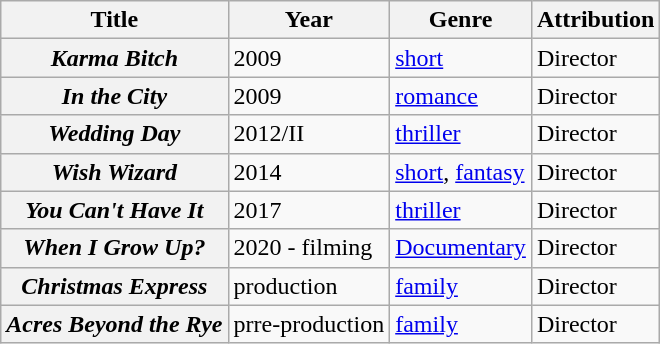<table class="wikitable plainrowheaders sortable">
<tr>
<th scope="col">Title</th>
<th scope="col">Year</th>
<th scope="col">Genre</th>
<th scope="col" class="unsortable">Attribution</th>
</tr>
<tr>
<th scope="row"><em>Karma Bitch</em></th>
<td>2009</td>
<td><a href='#'>short</a></td>
<td>Director</td>
</tr>
<tr>
<th scope="row"><em>In the City</em></th>
<td>2009</td>
<td><a href='#'>romance</a></td>
<td>Director</td>
</tr>
<tr>
<th scope="row"><em>Wedding Day</em></th>
<td>2012/II</td>
<td><a href='#'>thriller</a></td>
<td>Director</td>
</tr>
<tr>
<th scope="row"><em>Wish Wizard</em></th>
<td>2014</td>
<td><a href='#'>short</a>, <a href='#'>fantasy</a></td>
<td>Director</td>
</tr>
<tr>
<th scope="row"><em>You Can't Have It</em></th>
<td>2017</td>
<td><a href='#'>thriller</a></td>
<td>Director</td>
</tr>
<tr>
<th scope="row"><em>When I Grow Up?</em></th>
<td>2020 - filming</td>
<td><a href='#'>Documentary</a></td>
<td>Director</td>
</tr>
<tr>
<th scope="row"><em>Christmas Express</em></th>
<td>production</td>
<td><a href='#'>family</a></td>
<td>Director</td>
</tr>
<tr>
<th scope="row"><em>Acres Beyond the Rye</em></th>
<td>prre-production</td>
<td><a href='#'>family</a></td>
<td>Director</td>
</tr>
</table>
